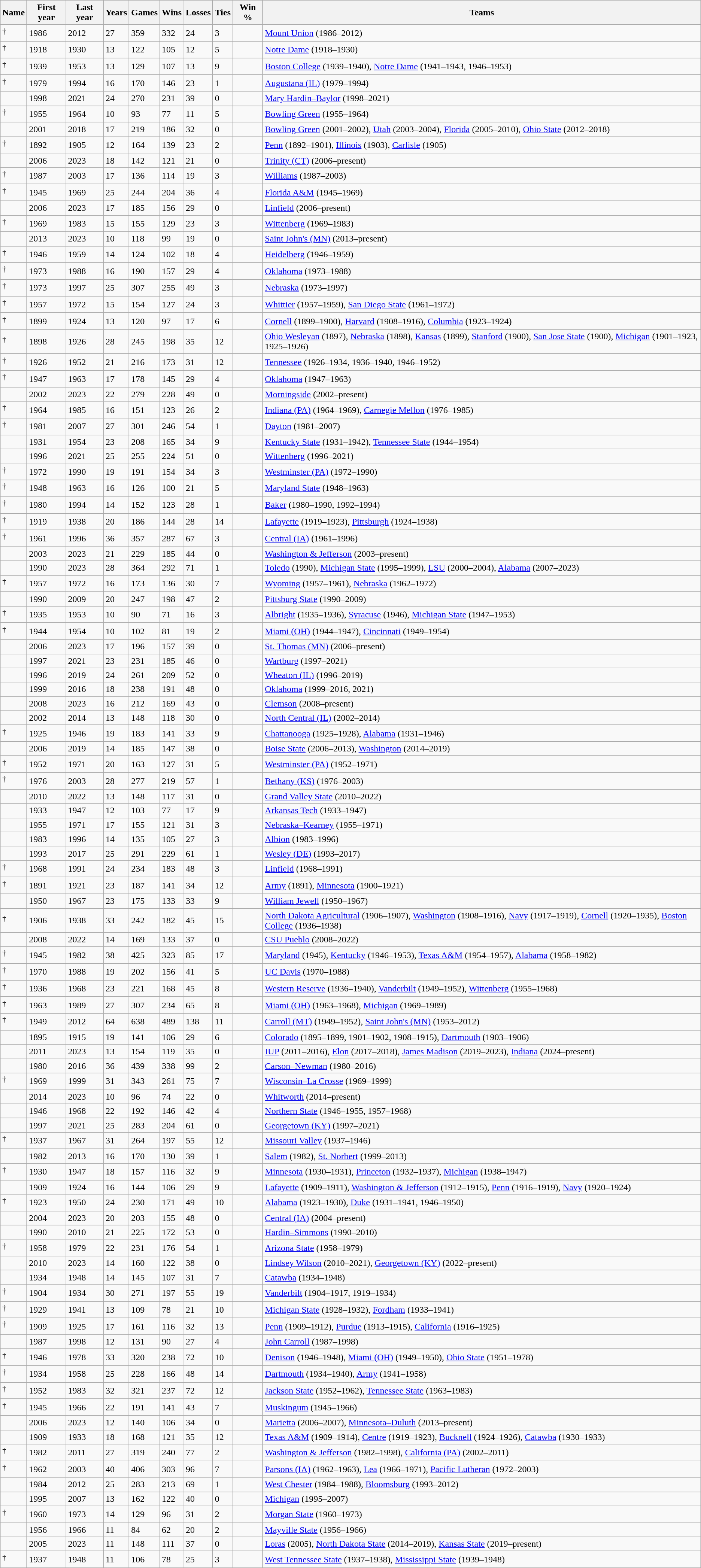<table class="wikitable sortable">
<tr>
<th>Name</th>
<th>First year</th>
<th>Last year</th>
<th>Years</th>
<th>Games</th>
<th>Wins</th>
<th>Losses</th>
<th>Ties</th>
<th>Win %</th>
<th>Teams</th>
</tr>
<tr>
<td><sup>†</sup></td>
<td>1986</td>
<td>2012</td>
<td>27</td>
<td>359</td>
<td>332</td>
<td>24</td>
<td>3</td>
<td></td>
<td><a href='#'>Mount Union</a> (1986–2012)</td>
</tr>
<tr>
<td><sup>†</sup></td>
<td>1918</td>
<td>1930</td>
<td>13</td>
<td>122</td>
<td>105</td>
<td>12</td>
<td>5</td>
<td></td>
<td><a href='#'>Notre Dame</a> (1918–1930)</td>
</tr>
<tr>
<td><sup>†</sup></td>
<td>1939</td>
<td>1953</td>
<td>13</td>
<td>129</td>
<td>107</td>
<td>13</td>
<td>9</td>
<td></td>
<td><a href='#'>Boston College</a> (1939–1940), <a href='#'>Notre Dame</a> (1941–1943, 1946–1953)</td>
</tr>
<tr>
<td><sup>†</sup></td>
<td>1979</td>
<td>1994</td>
<td>16</td>
<td>170</td>
<td>146</td>
<td>23</td>
<td>1</td>
<td></td>
<td><a href='#'>Augustana (IL)</a> (1979–1994)</td>
</tr>
<tr>
<td></td>
<td>1998</td>
<td>2021</td>
<td>24</td>
<td>270</td>
<td>231</td>
<td>39</td>
<td>0</td>
<td></td>
<td><a href='#'>Mary Hardin–Baylor</a> (1998–2021)</td>
</tr>
<tr>
<td><sup>†</sup></td>
<td>1955</td>
<td>1964</td>
<td>10</td>
<td>93</td>
<td>77</td>
<td>11</td>
<td>5</td>
<td></td>
<td><a href='#'>Bowling Green</a> (1955–1964)</td>
</tr>
<tr>
<td></td>
<td>2001</td>
<td>2018</td>
<td>17</td>
<td>219</td>
<td>186</td>
<td>32</td>
<td>0</td>
<td></td>
<td><a href='#'>Bowling Green</a> (2001–2002), <a href='#'>Utah</a> (2003–2004), <a href='#'>Florida</a> (2005–2010), <a href='#'>Ohio State</a> (2012–2018)</td>
</tr>
<tr>
<td><sup>†</sup></td>
<td>1892</td>
<td>1905</td>
<td>12</td>
<td>164</td>
<td>139</td>
<td>23</td>
<td>2</td>
<td></td>
<td><a href='#'>Penn</a> (1892–1901), <a href='#'>Illinois</a> (1903), <a href='#'>Carlisle</a> (1905)</td>
</tr>
<tr>
<td><strong></strong></td>
<td>2006</td>
<td>2023</td>
<td>18</td>
<td>142</td>
<td>121</td>
<td>21</td>
<td>0</td>
<td></td>
<td><a href='#'>Trinity (CT)</a> (2006–present)</td>
</tr>
<tr>
<td><sup>†</sup></td>
<td>1987</td>
<td>2003</td>
<td>17</td>
<td>136</td>
<td>114</td>
<td>19</td>
<td>3</td>
<td></td>
<td><a href='#'>Williams</a> (1987–2003)</td>
</tr>
<tr>
<td><sup>†</sup></td>
<td>1945</td>
<td>1969</td>
<td>25</td>
<td>244</td>
<td>204</td>
<td>36</td>
<td>4</td>
<td></td>
<td><a href='#'>Florida A&M</a> (1945–1969)</td>
</tr>
<tr>
<td><strong></strong></td>
<td>2006</td>
<td>2023</td>
<td>17</td>
<td>185</td>
<td>156</td>
<td>29</td>
<td>0</td>
<td></td>
<td><a href='#'>Linfield</a> (2006–present)</td>
</tr>
<tr>
<td><sup>†</sup></td>
<td>1969</td>
<td>1983</td>
<td>15</td>
<td>155</td>
<td>129</td>
<td>23</td>
<td>3</td>
<td></td>
<td><a href='#'>Wittenberg</a> (1969–1983)</td>
</tr>
<tr>
<td><strong></strong></td>
<td>2013</td>
<td>2023</td>
<td>10</td>
<td>118</td>
<td>99</td>
<td>19</td>
<td>0</td>
<td></td>
<td><a href='#'>Saint John's (MN)</a> (2013–present)</td>
</tr>
<tr>
<td><sup>†</sup></td>
<td>1946</td>
<td>1959</td>
<td>14</td>
<td>124</td>
<td>102</td>
<td>18</td>
<td>4</td>
<td></td>
<td><a href='#'>Heidelberg</a> (1946–1959)</td>
</tr>
<tr>
<td><sup>†</sup></td>
<td>1973</td>
<td>1988</td>
<td>16</td>
<td>190</td>
<td>157</td>
<td>29</td>
<td>4</td>
<td></td>
<td><a href='#'>Oklahoma</a> (1973–1988)</td>
</tr>
<tr>
<td><sup>†</sup></td>
<td>1973</td>
<td>1997</td>
<td>25</td>
<td>307</td>
<td>255</td>
<td>49</td>
<td>3</td>
<td></td>
<td><a href='#'>Nebraska</a> (1973–1997)</td>
</tr>
<tr>
<td><sup>†</sup></td>
<td>1957</td>
<td>1972</td>
<td>15</td>
<td>154</td>
<td>127</td>
<td>24</td>
<td>3</td>
<td></td>
<td><a href='#'>Whittier</a> (1957–1959), <a href='#'>San Diego State</a> (1961–1972)</td>
</tr>
<tr>
<td><sup>†</sup></td>
<td>1899</td>
<td>1924</td>
<td>13</td>
<td>120</td>
<td>97</td>
<td>17</td>
<td>6</td>
<td></td>
<td><a href='#'>Cornell</a> (1899–1900), <a href='#'>Harvard</a> (1908–1916), <a href='#'>Columbia</a> (1923–1924)</td>
</tr>
<tr>
<td><sup>†</sup></td>
<td>1898</td>
<td>1926</td>
<td>28</td>
<td>245</td>
<td>198</td>
<td>35</td>
<td>12</td>
<td></td>
<td><a href='#'>Ohio Wesleyan</a> (1897), <a href='#'>Nebraska</a> (1898), <a href='#'>Kansas</a> (1899), <a href='#'>Stanford</a> (1900), <a href='#'>San Jose State</a> (1900), <a href='#'>Michigan</a> (1901–1923, 1925–1926)</td>
</tr>
<tr>
<td><sup>†</sup></td>
<td>1926</td>
<td>1952</td>
<td>21</td>
<td>216</td>
<td>173</td>
<td>31</td>
<td>12</td>
<td></td>
<td><a href='#'>Tennessee</a> (1926–1934, 1936–1940, 1946–1952)</td>
</tr>
<tr>
<td><sup>†</sup></td>
<td>1947</td>
<td>1963</td>
<td>17</td>
<td>178</td>
<td>145</td>
<td>29</td>
<td>4</td>
<td></td>
<td><a href='#'>Oklahoma</a> (1947–1963)</td>
</tr>
<tr>
<td><strong></strong></td>
<td>2002</td>
<td>2023</td>
<td>22</td>
<td>279</td>
<td>228</td>
<td>49</td>
<td>0</td>
<td></td>
<td><a href='#'>Morningside</a> (2002–present)</td>
</tr>
<tr>
<td><sup>†</sup></td>
<td>1964</td>
<td>1985</td>
<td>16</td>
<td>151</td>
<td>123</td>
<td>26</td>
<td>2</td>
<td></td>
<td><a href='#'>Indiana (PA)</a> (1964–1969), <a href='#'>Carnegie Mellon</a> (1976–1985)</td>
</tr>
<tr>
<td><sup>†</sup></td>
<td>1981</td>
<td>2007</td>
<td>27</td>
<td>301</td>
<td>246</td>
<td>54</td>
<td>1</td>
<td></td>
<td><a href='#'>Dayton</a> (1981–2007)</td>
</tr>
<tr>
<td></td>
<td>1931</td>
<td>1954</td>
<td>23</td>
<td>208</td>
<td>165</td>
<td>34</td>
<td>9</td>
<td></td>
<td><a href='#'>Kentucky State</a> (1931–1942), <a href='#'>Tennessee State</a> (1944–1954)</td>
</tr>
<tr>
<td></td>
<td>1996</td>
<td>2021</td>
<td>25</td>
<td>255</td>
<td>224</td>
<td>51</td>
<td>0</td>
<td></td>
<td><a href='#'>Wittenberg</a> (1996–2021)</td>
</tr>
<tr>
<td><sup>†</sup></td>
<td>1972</td>
<td>1990</td>
<td>19</td>
<td>191</td>
<td>154</td>
<td>34</td>
<td>3</td>
<td></td>
<td><a href='#'>Westminster (PA)</a> (1972–1990)</td>
</tr>
<tr>
<td><sup>†</sup></td>
<td>1948</td>
<td>1963</td>
<td>16</td>
<td>126</td>
<td>100</td>
<td>21</td>
<td>5</td>
<td></td>
<td><a href='#'>Maryland State</a> (1948–1963)</td>
</tr>
<tr>
<td><sup>†</sup></td>
<td>1980</td>
<td>1994</td>
<td>14</td>
<td>152</td>
<td>123</td>
<td>28</td>
<td>1</td>
<td></td>
<td><a href='#'>Baker</a> (1980–1990, 1992–1994)</td>
</tr>
<tr>
<td><sup>†</sup></td>
<td>1919</td>
<td>1938</td>
<td>20</td>
<td>186</td>
<td>144</td>
<td>28</td>
<td>14</td>
<td></td>
<td><a href='#'>Lafayette</a> (1919–1923), <a href='#'>Pittsburgh</a> (1924–1938)</td>
</tr>
<tr>
<td><sup>†</sup></td>
<td>1961</td>
<td>1996</td>
<td>36</td>
<td>357</td>
<td>287</td>
<td>67</td>
<td>3</td>
<td></td>
<td><a href='#'>Central (IA)</a> (1961–1996)</td>
</tr>
<tr>
<td><strong></strong></td>
<td>2003</td>
<td>2023</td>
<td>21</td>
<td>229</td>
<td>185</td>
<td>44</td>
<td>0</td>
<td></td>
<td><a href='#'>Washington & Jefferson</a> (2003–present)</td>
</tr>
<tr>
<td></td>
<td>1990</td>
<td>2023</td>
<td>28</td>
<td>364</td>
<td>292</td>
<td>71</td>
<td>1</td>
<td></td>
<td><a href='#'>Toledo</a> (1990), <a href='#'>Michigan State</a> (1995–1999), <a href='#'>LSU</a> (2000–2004), <a href='#'>Alabama</a> (2007–2023)</td>
</tr>
<tr>
<td><sup>†</sup></td>
<td>1957</td>
<td>1972</td>
<td>16</td>
<td>173</td>
<td>136</td>
<td>30</td>
<td>7</td>
<td></td>
<td><a href='#'>Wyoming</a> (1957–1961), <a href='#'>Nebraska</a> (1962–1972)</td>
</tr>
<tr>
<td></td>
<td>1990</td>
<td>2009</td>
<td>20</td>
<td>247</td>
<td>198</td>
<td>47</td>
<td>2</td>
<td></td>
<td><a href='#'>Pittsburg State</a> (1990–2009)</td>
</tr>
<tr>
<td><sup>†</sup></td>
<td>1935</td>
<td>1953</td>
<td>10</td>
<td>90</td>
<td>71</td>
<td>16</td>
<td>3</td>
<td></td>
<td><a href='#'>Albright</a> (1935–1936), <a href='#'>Syracuse</a> (1946), <a href='#'>Michigan State</a> (1947–1953)</td>
</tr>
<tr>
<td><sup>†</sup></td>
<td>1944</td>
<td>1954</td>
<td>10</td>
<td>102</td>
<td>81</td>
<td>19</td>
<td>2</td>
<td></td>
<td><a href='#'>Miami (OH)</a> (1944–1947), <a href='#'>Cincinnati</a> (1949–1954)</td>
</tr>
<tr>
<td><strong></strong></td>
<td>2006</td>
<td>2023</td>
<td>17</td>
<td>196</td>
<td>157</td>
<td>39</td>
<td>0</td>
<td></td>
<td><a href='#'>St. Thomas (MN)</a> (2006–present)</td>
</tr>
<tr>
<td></td>
<td>1997</td>
<td>2021</td>
<td>23</td>
<td>231</td>
<td>185</td>
<td>46</td>
<td>0</td>
<td></td>
<td><a href='#'>Wartburg</a> (1997–2021)</td>
</tr>
<tr>
<td></td>
<td>1996</td>
<td>2019</td>
<td>24</td>
<td>261</td>
<td>209</td>
<td>52</td>
<td>0</td>
<td></td>
<td><a href='#'>Wheaton (IL)</a> (1996–2019)</td>
</tr>
<tr>
<td></td>
<td>1999</td>
<td>2016</td>
<td>18</td>
<td>238</td>
<td>191</td>
<td>48</td>
<td>0</td>
<td></td>
<td><a href='#'>Oklahoma</a> (1999–2016, 2021)</td>
</tr>
<tr>
<td><strong></strong></td>
<td>2008</td>
<td>2023</td>
<td>16</td>
<td>212</td>
<td>169</td>
<td>43</td>
<td>0</td>
<td></td>
<td><a href='#'>Clemson</a> (2008–present)</td>
</tr>
<tr>
<td></td>
<td>2002</td>
<td>2014</td>
<td>13</td>
<td>148</td>
<td>118</td>
<td>30</td>
<td>0</td>
<td></td>
<td><a href='#'>North Central (IL)</a> (2002–2014)</td>
</tr>
<tr>
<td><sup>†</sup></td>
<td>1925</td>
<td>1946</td>
<td>19</td>
<td>183</td>
<td>141</td>
<td>33</td>
<td>9</td>
<td></td>
<td><a href='#'>Chattanooga</a> (1925–1928), <a href='#'>Alabama</a> (1931–1946)</td>
</tr>
<tr>
<td></td>
<td>2006</td>
<td>2019</td>
<td>14</td>
<td>185</td>
<td>147</td>
<td>38</td>
<td>0</td>
<td></td>
<td><a href='#'>Boise State</a> (2006–2013), <a href='#'>Washington</a> (2014–2019)</td>
</tr>
<tr>
<td><sup>†</sup></td>
<td>1952</td>
<td>1971</td>
<td>20</td>
<td>163</td>
<td>127</td>
<td>31</td>
<td>5</td>
<td></td>
<td><a href='#'>Westminster (PA)</a> (1952–1971)</td>
</tr>
<tr>
<td><sup>†</sup></td>
<td>1976</td>
<td>2003</td>
<td>28</td>
<td>277</td>
<td>219</td>
<td>57</td>
<td>1</td>
<td></td>
<td><a href='#'>Bethany (KS)</a> (1976–2003)</td>
</tr>
<tr>
<td></td>
<td>2010</td>
<td>2022</td>
<td>13</td>
<td>148</td>
<td>117</td>
<td>31</td>
<td>0</td>
<td></td>
<td><a href='#'>Grand Valley State</a> (2010–2022)</td>
</tr>
<tr>
<td></td>
<td>1933</td>
<td>1947</td>
<td>12</td>
<td>103</td>
<td>77</td>
<td>17</td>
<td>9</td>
<td></td>
<td><a href='#'>Arkansas Tech</a> (1933–1947)</td>
</tr>
<tr>
<td></td>
<td>1955</td>
<td>1971</td>
<td>17</td>
<td>155</td>
<td>121</td>
<td>31</td>
<td>3</td>
<td></td>
<td><a href='#'>Nebraska–Kearney</a> (1955–1971)</td>
</tr>
<tr>
<td></td>
<td>1983</td>
<td>1996</td>
<td>14</td>
<td>135</td>
<td>105</td>
<td>27</td>
<td>3</td>
<td></td>
<td><a href='#'>Albion</a> (1983–1996)</td>
</tr>
<tr>
<td></td>
<td>1993</td>
<td>2017</td>
<td>25</td>
<td>291</td>
<td>229</td>
<td>61</td>
<td>1</td>
<td></td>
<td><a href='#'>Wesley (DE)</a> (1993–2017)</td>
</tr>
<tr>
<td><sup>†</sup></td>
<td>1968</td>
<td>1991</td>
<td>24</td>
<td>234</td>
<td>183</td>
<td>48</td>
<td>3</td>
<td></td>
<td><a href='#'>Linfield</a> (1968–1991)</td>
</tr>
<tr>
<td><sup>†</sup></td>
<td>1891</td>
<td>1921</td>
<td>23</td>
<td>187</td>
<td>141</td>
<td>34</td>
<td>12</td>
<td></td>
<td><a href='#'>Army</a> (1891), <a href='#'>Minnesota</a> (1900–1921)</td>
</tr>
<tr>
<td></td>
<td>1950</td>
<td>1967</td>
<td>23</td>
<td>175</td>
<td>133</td>
<td>33</td>
<td>9</td>
<td></td>
<td><a href='#'>William Jewell</a> (1950–1967)</td>
</tr>
<tr>
<td><sup>†</sup></td>
<td>1906</td>
<td>1938</td>
<td>33</td>
<td>242</td>
<td>182</td>
<td>45</td>
<td>15</td>
<td></td>
<td><a href='#'>North Dakota Agricultural</a> (1906–1907), <a href='#'>Washington</a> (1908–1916), <a href='#'>Navy</a> (1917–1919), <a href='#'>Cornell</a> (1920–1935), <a href='#'>Boston College</a> (1936–1938)</td>
</tr>
<tr>
<td></td>
<td>2008</td>
<td>2022</td>
<td>14</td>
<td>169</td>
<td>133</td>
<td>37</td>
<td>0</td>
<td></td>
<td><a href='#'>CSU Pueblo</a> (2008–2022)</td>
</tr>
<tr>
<td><sup>†</sup></td>
<td>1945</td>
<td>1982</td>
<td>38</td>
<td>425</td>
<td>323</td>
<td>85</td>
<td>17</td>
<td></td>
<td><a href='#'>Maryland</a> (1945), <a href='#'>Kentucky</a> (1946–1953), <a href='#'>Texas A&M</a> (1954–1957), <a href='#'>Alabama</a> (1958–1982)</td>
</tr>
<tr>
<td><sup>†</sup></td>
<td>1970</td>
<td>1988</td>
<td>19</td>
<td>202</td>
<td>156</td>
<td>41</td>
<td>5</td>
<td></td>
<td><a href='#'>UC Davis</a> (1970–1988)</td>
</tr>
<tr>
<td><sup>†</sup></td>
<td>1936</td>
<td>1968</td>
<td>23</td>
<td>221</td>
<td>168</td>
<td>45</td>
<td>8</td>
<td></td>
<td><a href='#'>Western Reserve</a> (1936–1940), <a href='#'>Vanderbilt</a> (1949–1952), <a href='#'>Wittenberg</a> (1955–1968)</td>
</tr>
<tr>
<td><sup>†</sup></td>
<td>1963</td>
<td>1989</td>
<td>27</td>
<td>307</td>
<td>234</td>
<td>65</td>
<td>8</td>
<td></td>
<td><a href='#'>Miami (OH)</a> (1963–1968), <a href='#'>Michigan</a> (1969–1989)</td>
</tr>
<tr>
<td><sup>†</sup></td>
<td>1949</td>
<td>2012</td>
<td>64</td>
<td>638</td>
<td>489</td>
<td>138</td>
<td>11</td>
<td></td>
<td><a href='#'>Carroll (MT)</a> (1949–1952), <a href='#'>Saint John's (MN)</a> (1953–2012)</td>
</tr>
<tr>
<td></td>
<td>1895</td>
<td>1915</td>
<td>19</td>
<td>141</td>
<td>106</td>
<td>29</td>
<td>6</td>
<td></td>
<td><a href='#'>Colorado</a> (1895–1899, 1901–1902, 1908–1915), <a href='#'>Dartmouth</a> (1903–1906)</td>
</tr>
<tr>
<td><strong></strong></td>
<td>2011</td>
<td>2023</td>
<td>13</td>
<td>154</td>
<td>119</td>
<td>35</td>
<td>0</td>
<td></td>
<td><a href='#'>IUP</a> (2011–2016), <a href='#'>Elon</a> (2017–2018), <a href='#'>James Madison</a> (2019–2023), <a href='#'>Indiana</a> (2024–present)</td>
</tr>
<tr>
<td></td>
<td>1980</td>
<td>2016</td>
<td>36</td>
<td>439</td>
<td>338</td>
<td>99</td>
<td>2</td>
<td></td>
<td><a href='#'>Carson–Newman</a> (1980–2016)</td>
</tr>
<tr>
<td><sup>†</sup></td>
<td>1969</td>
<td>1999</td>
<td>31</td>
<td>343</td>
<td>261</td>
<td>75</td>
<td>7</td>
<td></td>
<td><a href='#'>Wisconsin–La Crosse</a> (1969–1999)</td>
</tr>
<tr>
<td><strong></strong></td>
<td>2014</td>
<td>2023</td>
<td>10</td>
<td>96</td>
<td>74</td>
<td>22</td>
<td>0</td>
<td></td>
<td><a href='#'>Whitworth</a> (2014–present)</td>
</tr>
<tr>
<td></td>
<td>1946</td>
<td>1968</td>
<td>22</td>
<td>192</td>
<td>146</td>
<td>42</td>
<td>4</td>
<td></td>
<td><a href='#'>Northern State</a> (1946–1955, 1957–1968)</td>
</tr>
<tr>
<td></td>
<td>1997</td>
<td>2021</td>
<td>25</td>
<td>283</td>
<td>204</td>
<td>61</td>
<td>0</td>
<td></td>
<td><a href='#'>Georgetown (KY)</a> (1997–2021)</td>
</tr>
<tr>
<td><sup>†</sup></td>
<td>1937</td>
<td>1967</td>
<td>31</td>
<td>264</td>
<td>197</td>
<td>55</td>
<td>12</td>
<td></td>
<td><a href='#'>Missouri Valley</a> (1937–1946)</td>
</tr>
<tr>
<td></td>
<td>1982</td>
<td>2013</td>
<td>16</td>
<td>170</td>
<td>130</td>
<td>39</td>
<td>1</td>
<td></td>
<td><a href='#'>Salem</a> (1982), <a href='#'>St. Norbert</a> (1999–2013)</td>
</tr>
<tr>
<td><sup>†</sup></td>
<td>1930</td>
<td>1947</td>
<td>18</td>
<td>157</td>
<td>116</td>
<td>32</td>
<td>9</td>
<td></td>
<td><a href='#'>Minnesota</a> (1930–1931), <a href='#'>Princeton</a> (1932–1937), <a href='#'>Michigan</a> (1938–1947)</td>
</tr>
<tr>
<td></td>
<td>1909</td>
<td>1924</td>
<td>16</td>
<td>144</td>
<td>106</td>
<td>29</td>
<td>9</td>
<td></td>
<td><a href='#'>Lafayette</a> (1909–1911), <a href='#'>Washington & Jefferson</a> (1912–1915), <a href='#'>Penn</a> (1916–1919), <a href='#'>Navy</a> (1920–1924)</td>
</tr>
<tr>
<td><sup>†</sup></td>
<td>1923</td>
<td>1950</td>
<td>24</td>
<td>230</td>
<td>171</td>
<td>49</td>
<td>10</td>
<td></td>
<td><a href='#'>Alabama</a> (1923–1930), <a href='#'>Duke</a> (1931–1941, 1946–1950)</td>
</tr>
<tr>
<td><strong></strong></td>
<td>2004</td>
<td>2023</td>
<td>20</td>
<td>203</td>
<td>155</td>
<td>48</td>
<td>0</td>
<td></td>
<td><a href='#'>Central (IA)</a> (2004–present)</td>
</tr>
<tr>
<td></td>
<td>1990</td>
<td>2010</td>
<td>21</td>
<td>225</td>
<td>172</td>
<td>53</td>
<td>0</td>
<td></td>
<td><a href='#'>Hardin–Simmons</a> (1990–2010)</td>
</tr>
<tr>
<td><sup>†</sup></td>
<td>1958</td>
<td>1979</td>
<td>22</td>
<td>231</td>
<td>176</td>
<td>54</td>
<td>1</td>
<td></td>
<td><a href='#'>Arizona State</a> (1958–1979)</td>
</tr>
<tr>
<td><strong></strong></td>
<td>2010</td>
<td>2023</td>
<td>14</td>
<td>160</td>
<td>122</td>
<td>38</td>
<td>0</td>
<td></td>
<td><a href='#'>Lindsey Wilson</a> (2010–2021), <a href='#'>Georgetown (KY)</a> (2022–present)</td>
</tr>
<tr>
<td></td>
<td>1934</td>
<td>1948</td>
<td>14</td>
<td>145</td>
<td>107</td>
<td>31</td>
<td>7</td>
<td></td>
<td><a href='#'>Catawba</a> (1934–1948)</td>
</tr>
<tr>
<td><sup>†</sup></td>
<td>1904</td>
<td>1934</td>
<td>30</td>
<td>271</td>
<td>197</td>
<td>55</td>
<td>19</td>
<td></td>
<td><a href='#'>Vanderbilt</a> (1904–1917, 1919–1934)</td>
</tr>
<tr>
<td><sup>†</sup></td>
<td>1929</td>
<td>1941</td>
<td>13</td>
<td>109</td>
<td>78</td>
<td>21</td>
<td>10</td>
<td></td>
<td><a href='#'>Michigan State</a> (1928–1932), <a href='#'>Fordham</a> (1933–1941)</td>
</tr>
<tr>
<td><sup>†</sup></td>
<td>1909</td>
<td>1925</td>
<td>17</td>
<td>161</td>
<td>116</td>
<td>32</td>
<td>13</td>
<td></td>
<td><a href='#'>Penn</a> (1909–1912), <a href='#'>Purdue</a> (1913–1915), <a href='#'>California</a> (1916–1925)</td>
</tr>
<tr>
<td></td>
<td>1987</td>
<td>1998</td>
<td>12</td>
<td>131</td>
<td>90</td>
<td>27</td>
<td>4</td>
<td></td>
<td><a href='#'>John Carroll</a> (1987–1998)</td>
</tr>
<tr>
<td><sup>†</sup></td>
<td>1946</td>
<td>1978</td>
<td>33</td>
<td>320</td>
<td>238</td>
<td>72</td>
<td>10</td>
<td></td>
<td><a href='#'>Denison</a> (1946–1948), <a href='#'>Miami (OH)</a> (1949–1950), <a href='#'>Ohio State</a> (1951–1978)</td>
</tr>
<tr>
<td><sup>†</sup></td>
<td>1934</td>
<td>1958</td>
<td>25</td>
<td>228</td>
<td>166</td>
<td>48</td>
<td>14</td>
<td></td>
<td><a href='#'>Dartmouth</a> (1934–1940), <a href='#'>Army</a> (1941–1958)</td>
</tr>
<tr>
<td><sup>†</sup></td>
<td>1952</td>
<td>1983</td>
<td>32</td>
<td>321</td>
<td>237</td>
<td>72</td>
<td>12</td>
<td></td>
<td><a href='#'>Jackson State</a> (1952–1962), <a href='#'>Tennessee State</a> (1963–1983)</td>
</tr>
<tr>
<td><sup>†</sup></td>
<td>1945</td>
<td>1966</td>
<td>22</td>
<td>191</td>
<td>141</td>
<td>43</td>
<td>7</td>
<td></td>
<td><a href='#'>Muskingum</a> (1945–1966)</td>
</tr>
<tr>
<td><strong></strong></td>
<td>2006</td>
<td>2023</td>
<td>12</td>
<td>140</td>
<td>106</td>
<td>34</td>
<td>0</td>
<td></td>
<td><a href='#'>Marietta</a> (2006–2007), <a href='#'>Minnesota–Duluth</a> (2013–present)</td>
</tr>
<tr>
<td></td>
<td>1909</td>
<td>1933</td>
<td>18</td>
<td>168</td>
<td>121</td>
<td>35</td>
<td>12</td>
<td></td>
<td><a href='#'>Texas A&M</a> (1909–1914), <a href='#'>Centre</a> (1919–1923), <a href='#'>Bucknell</a> (1924–1926), <a href='#'>Catawba</a> (1930–1933)</td>
</tr>
<tr>
<td><sup>†</sup></td>
<td>1982</td>
<td>2011</td>
<td>27</td>
<td>319</td>
<td>240</td>
<td>77</td>
<td>2</td>
<td></td>
<td><a href='#'>Washington & Jefferson</a> (1982–1998), <a href='#'>California (PA)</a> (2002–2011)</td>
</tr>
<tr>
<td><sup>†</sup></td>
<td>1962</td>
<td>2003</td>
<td>40</td>
<td>406</td>
<td>303</td>
<td>96</td>
<td>7</td>
<td></td>
<td><a href='#'>Parsons (IA)</a> (1962–1963), <a href='#'>Lea</a> (1966–1971), <a href='#'>Pacific Lutheran</a> (1972–2003)</td>
</tr>
<tr>
<td></td>
<td>1984</td>
<td>2012</td>
<td>25</td>
<td>283</td>
<td>213</td>
<td>69</td>
<td>1</td>
<td></td>
<td><a href='#'>West Chester</a> (1984–1988), <a href='#'>Bloomsburg</a> (1993–2012)</td>
</tr>
<tr>
<td></td>
<td>1995</td>
<td>2007</td>
<td>13</td>
<td>162</td>
<td>122</td>
<td>40</td>
<td>0</td>
<td></td>
<td><a href='#'>Michigan</a> (1995–2007)</td>
</tr>
<tr>
<td><sup>†</sup></td>
<td>1960</td>
<td>1973</td>
<td>14</td>
<td>129</td>
<td>96</td>
<td>31</td>
<td>2</td>
<td></td>
<td><a href='#'>Morgan State</a> (1960–1973)</td>
</tr>
<tr>
<td></td>
<td>1956</td>
<td>1966</td>
<td>11</td>
<td>84</td>
<td>62</td>
<td>20</td>
<td>2</td>
<td></td>
<td><a href='#'>Mayville State</a> (1956–1966)</td>
</tr>
<tr>
<td><strong></strong></td>
<td>2005</td>
<td>2023</td>
<td>11</td>
<td>148</td>
<td>111</td>
<td>37</td>
<td>0</td>
<td></td>
<td><a href='#'>Loras</a> (2005), <a href='#'>North Dakota State</a> (2014–2019), <a href='#'>Kansas State</a> (2019–present)</td>
</tr>
<tr>
<td><sup>†</sup></td>
<td>1937</td>
<td>1948</td>
<td>11</td>
<td>106</td>
<td>78</td>
<td>25</td>
<td>3</td>
<td></td>
<td><a href='#'>West Tennessee State</a> (1937–1938), <a href='#'>Mississippi State</a> (1939–1948)</td>
</tr>
</table>
